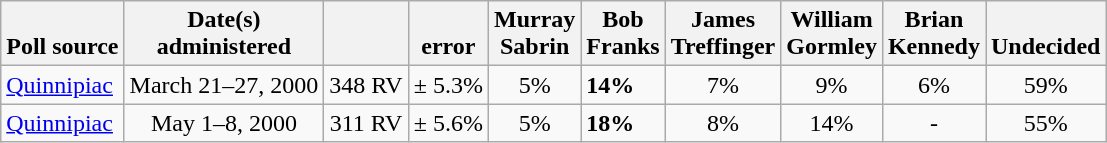<table class="wikitable">
<tr valign= bottom>
<th>Poll source</th>
<th>Date(s)<br>administered</th>
<th></th>
<th><br>error</th>
<th>Murray<br>Sabrin</th>
<th>Bob<br>Franks</th>
<th>James<br>Treffinger</th>
<th>William<br>Gormley</th>
<th>Brian<br>Kennedy</th>
<th>Undecided</th>
</tr>
<tr>
<td><a href='#'>Quinnipiac</a></td>
<td align=center>March 21–27, 2000</td>
<td align=center>348 RV</td>
<td align=center>± 5.3%</td>
<td align=center>5%</td>
<td><strong>14%</strong></td>
<td align=center>7%</td>
<td align=center>9%</td>
<td align=center>6%</td>
<td align=center>59%</td>
</tr>
<tr>
<td><a href='#'>Quinnipiac</a></td>
<td align=center>May 1–8, 2000</td>
<td align=center>311 RV</td>
<td align=center>± 5.6%</td>
<td align=center>5%</td>
<td><strong>18%</strong></td>
<td align=center>8%</td>
<td align=center>14%</td>
<td align=center>-</td>
<td align=center>55%</td>
</tr>
</table>
